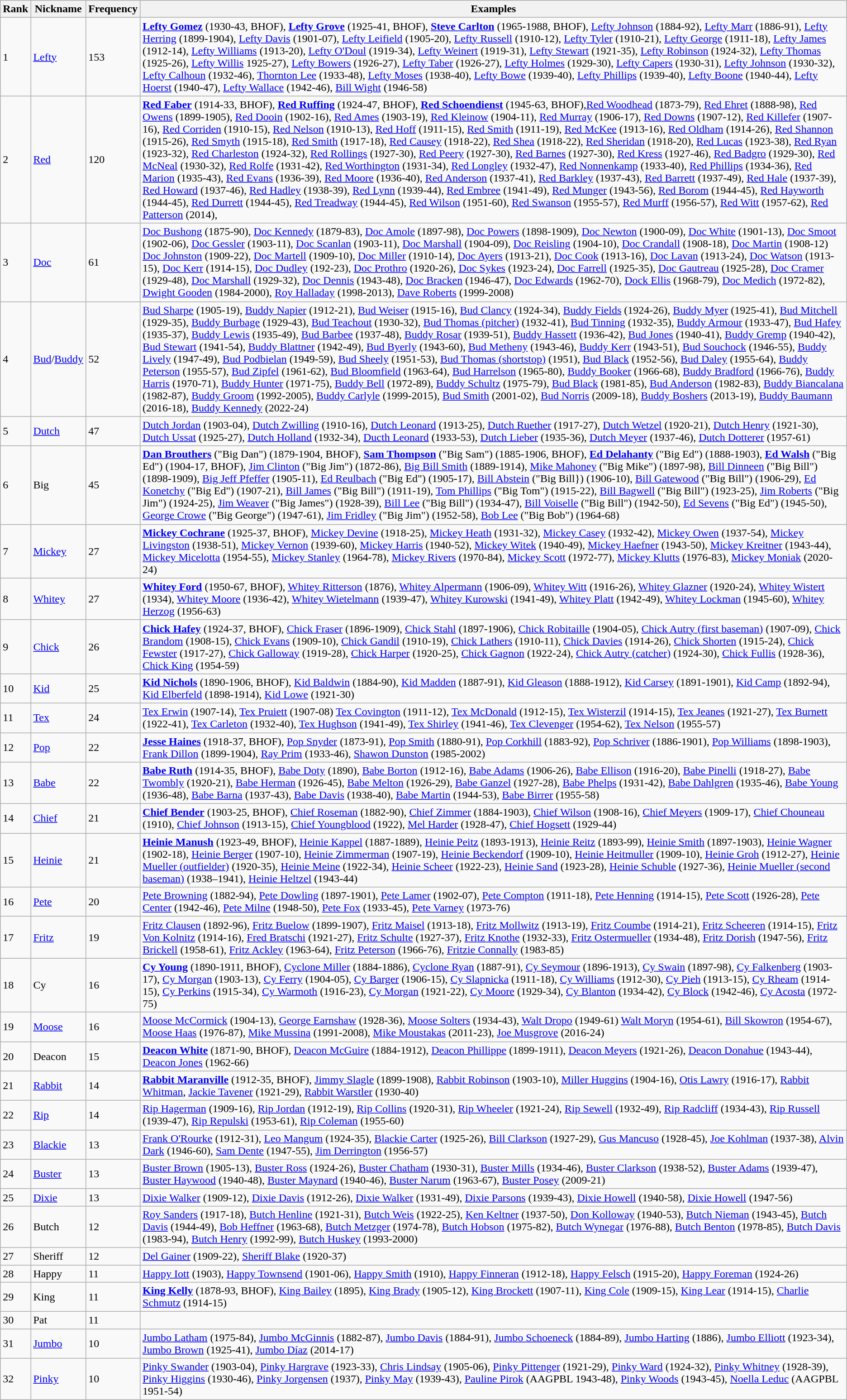<table class="wikitable sortable">
<tr>
<th>Rank</th>
<th>Nickname</th>
<th>Frequency</th>
<th>Examples</th>
</tr>
<tr>
<td>1</td>
<td><a href='#'>Lefty</a></td>
<td>153</td>
<td><strong><a href='#'>Lefty Gomez</a></strong> (1930-43, BHOF), <strong><a href='#'>Lefty Grove</a></strong> (1925-41, BHOF), <strong><a href='#'>Steve Carlton</a></strong> (1965-1988, BHOF), <a href='#'>Lefty Johnson</a> (1884-92), <a href='#'>Lefty Marr</a> (1886-91), <a href='#'>Lefty Herring</a> (1899-1904), <a href='#'>Lefty Davis</a> (1901-07), <a href='#'>Lefty Leifield</a> (1905-20), <a href='#'>Lefty Russell</a> (1910-12), <a href='#'>Lefty Tyler</a> (1910-21), <a href='#'>Lefty George</a> (1911-18), <a href='#'>Lefty James</a> (1912-14), <a href='#'>Lefty Williams</a> (1913-20), <a href='#'>Lefty O'Doul</a> (1919-34), <a href='#'>Lefty Weinert</a> (1919-31), <a href='#'>Lefty Stewart</a> (1921-35), <a href='#'>Lefty Robinson</a> (1924-32), <a href='#'>Lefty Thomas</a> (1925-26), <a href='#'>Lefty Willis</a> 1925-27), <a href='#'>Lefty Bowers</a> (1926-27), <a href='#'>Lefty Taber</a> (1926-27), <a href='#'>Lefty Holmes</a> (1929-30), <a href='#'>Lefty Capers</a> (1930-31), <a href='#'>Lefty Johnson</a> (1930-32), <a href='#'>Lefty Calhoun</a> (1932-46), <a href='#'>Thornton Lee</a> (1933-48), <a href='#'>Lefty Moses</a> (1938-40), <a href='#'>Lefty Bowe</a> (1939-40), <a href='#'>Lefty Phillips</a> (1939-40), <a href='#'>Lefty Boone</a> (1940-44), <a href='#'>Lefty Hoerst</a> (1940-47), <a href='#'>Lefty Wallace</a> (1942-46), <a href='#'>Bill Wight</a> (1946-58)</td>
</tr>
<tr>
<td>2</td>
<td><a href='#'>Red</a></td>
<td>120</td>
<td><strong><a href='#'>Red Faber</a></strong> (1914-33, BHOF), <strong><a href='#'>Red Ruffing</a></strong> (1924-47, BHOF), <strong><a href='#'>Red Schoendienst</a></strong> (1945-63, BHOF),<a href='#'>Red Woodhead</a> (1873-79), <a href='#'>Red Ehret</a> (1888-98), <a href='#'>Red Owens</a> (1899-1905), <a href='#'>Red Dooin</a> (1902-16), <a href='#'>Red Ames</a> (1903-19), <a href='#'>Red Kleinow</a> (1904-11), <a href='#'>Red Murray</a> (1906-17), <a href='#'>Red Downs</a> (1907-12), <a href='#'>Red Killefer</a> (1907-16), <a href='#'>Red Corriden</a> (1910-15), <a href='#'>Red Nelson</a> (1910-13), <a href='#'>Red Hoff</a> (1911-15), <a href='#'>Red Smith</a> (1911-19), <a href='#'>Red McKee</a> (1913-16), <a href='#'>Red Oldham</a> (1914-26), <a href='#'>Red Shannon</a> (1915-26), <a href='#'>Red Smyth</a> (1915-18), <a href='#'>Red Smith</a> (1917-18), <a href='#'>Red Causey</a> (1918-22), <a href='#'>Red Shea</a> (1918-22), <a href='#'>Red Sheridan</a> (1918-20), <a href='#'>Red Lucas</a> (1923-38), <a href='#'>Red Ryan</a> (1923-32), <a href='#'>Red Charleston</a> (1924-32), <a href='#'>Red Rollings</a> (1927-30), <a href='#'>Red Peery</a> (1927-30), <a href='#'>Red Barnes</a> (1927-30), <a href='#'>Red Kress</a> (1927-46), <a href='#'>Red Badgro</a> (1929-30), <a href='#'>Red McNeal</a> (1930-32), <a href='#'>Red Rolfe</a> (1931-42), <a href='#'>Red Worthington</a> (1931-34), <a href='#'>Red Longley</a> (1932-47), <a href='#'>Red Nonnenkamp</a> (1933-40), <a href='#'>Red Phillips</a> (1934-36), <a href='#'>Red Marion</a> (1935-43), <a href='#'>Red Evans</a> (1936-39), <a href='#'>Red Moore</a> (1936-40), <a href='#'>Red Anderson</a> (1937-41), <a href='#'>Red Barkley</a> (1937-43), <a href='#'>Red Barrett</a> (1937-49), <a href='#'>Red Hale</a> (1937-39), <a href='#'>Red Howard</a> (1937-46), <a href='#'>Red Hadley</a> (1938-39), <a href='#'>Red Lynn</a> (1939-44), <a href='#'>Red Embree</a> (1941-49), <a href='#'>Red Munger</a> (1943-56), <a href='#'>Red Borom</a> (1944-45), <a href='#'>Red Hayworth</a> (1944-45), <a href='#'>Red Durrett</a> (1944-45), <a href='#'>Red Treadway</a> (1944-45), <a href='#'>Red Wilson</a> (1951-60), <a href='#'>Red Swanson</a> (1955-57), <a href='#'>Red Murff</a> (1956-57), <a href='#'>Red Witt</a> (1957-62), <a href='#'>Red Patterson</a> (2014),</td>
</tr>
<tr>
<td>3</td>
<td><a href='#'>Doc</a></td>
<td>61</td>
<td><a href='#'>Doc Bushong</a> (1875-90), <a href='#'>Doc Kennedy</a> (1879-83), <a href='#'>Doc Amole</a> (1897-98), <a href='#'>Doc Powers</a> (1898-1909), <a href='#'>Doc Newton</a> (1900-09), <a href='#'>Doc White</a> (1901-13), <a href='#'>Doc Smoot</a> (1902-06), <a href='#'>Doc Gessler</a> (1903-11), <a href='#'>Doc Scanlan</a> (1903-11), <a href='#'>Doc Marshall</a> (1904-09), <a href='#'>Doc Reisling</a> (1904-10), <a href='#'>Doc Crandall</a> (1908-18), <a href='#'>Doc Martin</a> (1908-12) <a href='#'>Doc Johnston</a> (1909-22), <a href='#'>Doc Martell</a> (1909-10), <a href='#'>Doc Miller</a> (1910-14), <a href='#'>Doc Ayers</a> (1913-21), <a href='#'>Doc Cook</a> (1913-16), <a href='#'>Doc Lavan</a> (1913-24), <a href='#'>Doc Watson</a> (1913-15), <a href='#'>Doc Kerr</a> (1914-15), <a href='#'>Doc Dudley</a> (192-23), <a href='#'>Doc Prothro</a> (1920-26), <a href='#'>Doc Sykes</a> (1923-24), <a href='#'>Doc Farrell</a> (1925-35), <a href='#'>Doc Gautreau</a> (1925-28), <a href='#'>Doc Cramer</a> (1929-48), <a href='#'>Doc Marshall</a> (1929-32), <a href='#'>Doc Dennis</a> (1943-48), <a href='#'>Doc Bracken</a> (1946-47), <a href='#'>Doc Edwards</a> (1962-70), <a href='#'>Dock Ellis</a> (1968-79), <a href='#'>Doc Medich</a> (1972-82), <a href='#'>Dwight Gooden</a> (1984-2000), <a href='#'>Roy Halladay</a> (1998-2013), <a href='#'>Dave Roberts</a> (1999-2008)</td>
</tr>
<tr>
<td>4</td>
<td><a href='#'>Bud</a>/<a href='#'>Buddy</a></td>
<td>52</td>
<td><a href='#'>Bud Sharpe</a> (1905-19), <a href='#'>Buddy Napier</a> (1912-21), <a href='#'>Bud Weiser</a> (1915-16), <a href='#'>Bud Clancy</a> (1924-34), <a href='#'>Buddy Fields</a> (1924-26), <a href='#'>Buddy Myer</a> (1925-41), <a href='#'>Bud Mitchell</a> (1929-35), <a href='#'>Buddy Burbage</a> (1929-43), <a href='#'>Bud Teachout</a> (1930-32), <a href='#'>Bud Thomas (pitcher)</a> (1932-41), <a href='#'>Bud Tinning</a> (1932-35), <a href='#'>Buddy Armour</a> (1933-47), <a href='#'>Bud Hafey</a> (1935-37), <a href='#'>Buddy Lewis</a> (1935-49), <a href='#'>Bud Barbee</a> (1937-48), <a href='#'>Buddy Rosar</a> (1939-51), <a href='#'>Buddy Hassett</a> (1936-42), <a href='#'>Bud Jones</a> (1940-41), <a href='#'>Buddy Gremp</a> (1940-42), <a href='#'>Bud Stewart</a> (1941-54), <a href='#'>Buddy Blattner</a> (1942-49), <a href='#'>Bud Byerly</a> (1943-60), <a href='#'>Bud Metheny</a> (1943-46), <a href='#'>Buddy Kerr</a> (1943-51), <a href='#'>Bud Souchock</a> (1946-55), <a href='#'>Buddy Lively</a> (1947-49), <a href='#'>Bud Podbielan</a> (1949-59), <a href='#'>Bud Sheely</a> (1951-53), <a href='#'>Bud Thomas (shortstop)</a> (1951), <a href='#'>Bud Black</a> (1952-56), <a href='#'>Bud Daley</a> (1955-64), <a href='#'>Buddy Peterson</a> (1955-57), <a href='#'>Bud Zipfel</a> (1961-62), <a href='#'>Bud Bloomfield</a> (1963-64), <a href='#'>Bud Harrelson</a> (1965-80), <a href='#'>Buddy Booker</a> (1966-68), <a href='#'>Buddy Bradford</a> (1966-76), <a href='#'>Buddy Harris</a> (1970-71), <a href='#'>Buddy Hunter</a> (1971-75), <a href='#'>Buddy Bell</a> (1972-89), <a href='#'>Buddy Schultz</a> (1975-79), <a href='#'>Bud Black</a> (1981-85), <a href='#'>Bud Anderson</a> (1982-83), <a href='#'>Buddy Biancalana</a> (1982-87), <a href='#'>Buddy Groom</a> (1992-2005), <a href='#'>Buddy Carlyle</a> (1999-2015), <a href='#'>Bud Smith</a> (2001-02), <a href='#'>Bud Norris</a> (2009-18), <a href='#'>Buddy Boshers</a> (2013-19), <a href='#'>Buddy Baumann</a> (2016-18), <a href='#'>Buddy Kennedy</a> (2022-24)</td>
</tr>
<tr>
<td>5</td>
<td><a href='#'>Dutch</a></td>
<td>47</td>
<td><a href='#'>Dutch Jordan</a> (1903-04), <a href='#'>Dutch Zwilling</a> (1910-16), <a href='#'>Dutch Leonard</a> (1913-25), <a href='#'>Dutch Ruether</a> (1917-27), <a href='#'>Dutch Wetzel</a> (1920-21), <a href='#'>Dutch Henry</a> (1921-30), <a href='#'>Dutch Ussat</a> (1925-27), <a href='#'>Dutch Holland</a> (1932-34), <a href='#'>Ducth Leonard</a> (1933-53), <a href='#'>Dutch Lieber</a> (1935-36), <a href='#'>Dutch Meyer</a> (1937-46), <a href='#'>Dutch Dotterer</a> (1957-61)</td>
</tr>
<tr>
<td>6</td>
<td>Big</td>
<td>45</td>
<td><strong><a href='#'>Dan Brouthers</a></strong> ("Big Dan") (1879-1904, BHOF), <strong><a href='#'>Sam Thompson</a></strong> ("Big Sam") (1885-1906, BHOF), <strong><a href='#'>Ed Delahanty</a></strong> ("Big Ed") (1888-1903), <strong><a href='#'>Ed Walsh</a></strong> ("Big Ed") (1904-17, BHOF), <a href='#'>Jim Clinton</a> ("Big Jim") (1872-86), <a href='#'>Big Bill Smith</a> (1889-1914), <a href='#'>Mike Mahoney</a> ("Big Mike") (1897-98), <a href='#'>Bill Dinneen</a> ("Big Bill") (1898-1909), <a href='#'>Big Jeff Pfeffer</a> (1905-11), <a href='#'>Ed Reulbach</a> ("Big Ed") (1905-17), <a href='#'>Bill Abstein</a> ("Big Bill}) (1906-10), <a href='#'>Bill Gatewood</a> ("Big Bill") (1906-29), <a href='#'>Ed Konetchy</a> ("Big Ed") (1907-21), <a href='#'>Bill James</a> ("Big Bill") (1911-19), <a href='#'>Tom Phillips</a> ("Big Tom") (1915-22), <a href='#'>Bill Bagwell</a> ("Big Bill") (1923-25), <a href='#'>Jim Roberts</a> ("Big Jim") (1924-25), <a href='#'>Jim Weaver</a> ("Big James") (1928-39), <a href='#'>Bill Lee</a> ("Big Bill") (1934-47), <a href='#'>Bill Voiselle</a> ("Big Bill") (1942-50), <a href='#'>Ed Sevens</a> ("Big Ed") (1945-50), <a href='#'>George Crowe</a> ("Big George") (1947-61), <a href='#'>Jim Fridley</a> ("Big Jim") (1952-58), <a href='#'>Bob Lee</a> ("Big Bob") (1964-68)</td>
</tr>
<tr>
<td>7</td>
<td><a href='#'>Mickey</a></td>
<td>27</td>
<td><strong><a href='#'>Mickey Cochrane</a></strong> (1925-37, BHOF), <a href='#'>Mickey Devine</a> (1918-25), <a href='#'>Mickey Heath</a> (1931-32), <a href='#'>Mickey Casey</a> (1932-42), <a href='#'>Mickey Owen</a> (1937-54), <a href='#'>Mickey Livingston</a> (1938-51), <a href='#'>Mickey Vernon</a> (1939-60), <a href='#'>Mickey Harris</a> (1940-52), <a href='#'>Mickey Witek</a> (1940-49), <a href='#'>Mickey Haefner</a> (1943-50), <a href='#'>Mickey Kreitner</a> (1943-44), <a href='#'>Mickey Micelotta</a> (1954-55), <a href='#'>Mickey Stanley</a> (1964-78), <a href='#'>Mickey Rivers</a> (1970-84), <a href='#'>Mickey Scott</a> (1972-77), <a href='#'>Mickey Klutts</a> (1976-83), <a href='#'>Mickey Moniak</a> (2020-24)</td>
</tr>
<tr>
<td>8</td>
<td><a href='#'>Whitey</a></td>
<td>27</td>
<td><strong><a href='#'>Whitey Ford</a></strong> (1950-67, BHOF), <a href='#'>Whitey Ritterson</a> (1876), <a href='#'>Whitey Alpermann</a> (1906-09), <a href='#'>Whitey Witt</a> (1916-26), <a href='#'>Whitey Glazner</a> (1920-24), <a href='#'>Whitey Wistert</a> (1934), <a href='#'>Whitey Moore</a> (1936-42), <a href='#'>Whitey Wietelmann</a> (1939-47), <a href='#'>Whitey Kurowski</a> (1941-49), <a href='#'>Whitey Platt</a> (1942-49), <a href='#'>Whitey Lockman</a> (1945-60), <a href='#'>Whitey Herzog</a> (1956-63)</td>
</tr>
<tr>
<td>9</td>
<td><a href='#'>Chick</a></td>
<td>26</td>
<td><strong><a href='#'>Chick Hafey</a></strong> (1924-37, BHOF), <a href='#'>Chick Fraser</a> (1896-1909), <a href='#'>Chick Stahl</a> (1897-1906), <a href='#'>Chick Robitaille</a> (1904-05), <a href='#'>Chick Autry (first baseman)</a> (1907-09), <a href='#'>Chick Brandom</a> (1908-15), <a href='#'>Chick Evans</a> (1909-10), <a href='#'>Chick Gandil</a> (1910-19), <a href='#'>Chick Lathers</a> (1910-11), <a href='#'>Chick Davies</a> (1914-26), <a href='#'>Chick Shorten</a> (1915-24), <a href='#'>Chick Fewster</a> (1917-27), <a href='#'>Chick Galloway</a> (1919-28), <a href='#'>Chick Harper</a> (1920-25), <a href='#'>Chick Gagnon</a> (1922-24), <a href='#'>Chick Autry (catcher)</a> (1924-30), <a href='#'>Chick Fullis</a> (1928-36), <a href='#'>Chick King</a> (1954-59)</td>
</tr>
<tr>
<td>10</td>
<td><a href='#'>Kid</a></td>
<td>25</td>
<td><strong><a href='#'>Kid Nichols</a></strong> (1890-1906, BHOF), <a href='#'>Kid Baldwin</a> (1884-90), <a href='#'>Kid Madden</a> (1887-91), <a href='#'>Kid Gleason</a> (1888-1912), <a href='#'>Kid Carsey</a> (1891-1901), <a href='#'>Kid Camp</a> (1892-94), <a href='#'>Kid Elberfeld</a> (1898-1914), <a href='#'>Kid Lowe</a> (1921-30)</td>
</tr>
<tr>
<td>11</td>
<td><a href='#'>Tex</a></td>
<td>24</td>
<td><a href='#'>Tex Erwin</a> (1907-14), <a href='#'>Tex Pruiett</a> (1907-08) <a href='#'>Tex Covington</a> (1911-12), <a href='#'>Tex McDonald</a> (1912-15), <a href='#'>Tex Wisterzil</a> (1914-15), <a href='#'>Tex Jeanes</a> (1921-27), <a href='#'>Tex Burnett</a> (1922-41), <a href='#'>Tex Carleton</a> (1932-40), <a href='#'>Tex Hughson</a> (1941-49), <a href='#'>Tex Shirley</a> (1941-46), <a href='#'>Tex Clevenger</a> (1954-62), <a href='#'>Tex Nelson</a> (1955-57)</td>
</tr>
<tr>
<td>12</td>
<td><a href='#'>Pop</a></td>
<td>22</td>
<td><strong><a href='#'>Jesse Haines</a></strong> (1918-37, BHOF), <a href='#'>Pop Snyder</a> (1873-91), <a href='#'>Pop Smith</a> (1880-91), <a href='#'>Pop Corkhill</a> (1883-92), <a href='#'>Pop Schriver</a> (1886-1901), <a href='#'>Pop Williams</a> (1898-1903), <a href='#'>Frank Dillon</a> (1899-1904), <a href='#'>Ray Prim</a> (1933-46), <a href='#'>Shawon Dunston</a> (1985-2002)</td>
</tr>
<tr>
<td>13</td>
<td><a href='#'>Babe</a></td>
<td>22</td>
<td><strong><a href='#'>Babe Ruth</a></strong> (1914-35, BHOF), <a href='#'>Babe Doty</a> (1890), <a href='#'>Babe Borton</a> (1912-16), <a href='#'>Babe Adams</a> (1906-26), <a href='#'>Babe Ellison</a> (1916-20), <a href='#'>Babe Pinelli</a> (1918-27), <a href='#'>Babe Twombly</a> (1920-21), <a href='#'>Babe Herman</a> (1926-45), <a href='#'>Babe Melton</a> (1926-29), <a href='#'>Babe Ganzel</a> (1927-28), <a href='#'>Babe Phelps</a> (1931-42), <a href='#'>Babe Dahlgren</a> (1935-46), <a href='#'>Babe Young</a> (1936-48), <a href='#'>Babe Barna</a> (1937-43), <a href='#'>Babe Davis</a> (1938-40), <a href='#'>Babe Martin</a> (1944-53), <a href='#'>Babe Birrer</a> (1955-58)</td>
</tr>
<tr>
<td>14</td>
<td><a href='#'>Chief</a></td>
<td>21</td>
<td><strong><a href='#'>Chief Bender</a></strong> (1903-25, BHOF), <a href='#'>Chief Roseman</a> (1882-90), <a href='#'>Chief Zimmer</a> (1884-1903), <a href='#'>Chief Wilson</a> (1908-16), <a href='#'>Chief Meyers</a> (1909-17), <a href='#'>Chief Chouneau</a> (1910), <a href='#'>Chief Johnson</a> (1913-15), <a href='#'>Chief Youngblood</a> (1922), <a href='#'>Mel Harder</a> (1928-47), <a href='#'>Chief Hogsett</a> (1929-44)</td>
</tr>
<tr>
<td>15</td>
<td><a href='#'>Heinie</a></td>
<td>21</td>
<td><strong><a href='#'>Heinie Manush</a></strong> (1923-49, BHOF), <a href='#'>Heinie Kappel</a> (1887-1889), <a href='#'>Heinie Peitz</a> (1893-1913), <a href='#'>Heinie Reitz</a> (1893-99), <a href='#'>Heinie Smith</a> (1897-1903), <a href='#'>Heinie Wagner</a> (1902-18), <a href='#'>Heinie Berger</a> (1907-10), <a href='#'>Heinie Zimmerman</a> (1907-19), <a href='#'>Heinie Beckendorf</a> (1909-10), <a href='#'>Heinie Heitmuller</a> (1909-10), <a href='#'>Heinie Groh</a> (1912-27), <a href='#'>Heinie Mueller (outfielder)</a> (1920-35), <a href='#'>Heinie Meine</a> (1922-34), <a href='#'>Heinie Scheer</a> (1922-23), <a href='#'>Heinie Sand</a> (1923-28), <a href='#'>Heinie Schuble</a> (1927-36), <a href='#'>Heinie Mueller (second baseman)</a> (1938–1941), <a href='#'>Heinie Heltzel</a> (1943-44)</td>
</tr>
<tr>
<td>16</td>
<td><a href='#'>Pete</a></td>
<td>20</td>
<td><a href='#'>Pete Browning</a> (1882-94), <a href='#'>Pete Dowling</a> (1897-1901), <a href='#'>Pete Lamer</a> (1902-07), <a href='#'>Pete Compton</a> (1911-18), <a href='#'>Pete Henning</a> (1914-15), <a href='#'>Pete Scott</a> (1926-28), <a href='#'>Pete Center</a> (1942-46), <a href='#'>Pete Milne</a> (1948-50), <a href='#'>Pete Fox</a> (1933-45), <a href='#'>Pete Varney</a> (1973-76)</td>
</tr>
<tr>
<td>17</td>
<td><a href='#'>Fritz</a></td>
<td>19</td>
<td><a href='#'>Fritz Clausen</a> (1892-96), <a href='#'>Fritz Buelow</a> (1899-1907), <a href='#'>Fritz Maisel</a> (1913-18), <a href='#'>Fritz Mollwitz</a> (1913-19), <a href='#'>Fritz Coumbe</a> (1914-21), <a href='#'>Fritz Scheeren</a> (1914-15), <a href='#'>Fritz Von Kolnitz</a> (1914-16), <a href='#'>Fred Bratschi</a> (1921-27), <a href='#'>Fritz Schulte</a> (1927-37), <a href='#'>Fritz Knothe</a> (1932-33), <a href='#'>Fritz Ostermueller</a> (1934-48), <a href='#'>Fritz Dorish</a> (1947-56), <a href='#'>Fritz Brickell</a> (1958-61), <a href='#'>Fritz Ackley</a> (1963-64), <a href='#'>Fritz Peterson</a> (1966-76), <a href='#'>Fritzie Connally</a> (1983-85)</td>
</tr>
<tr>
<td>18</td>
<td>Cy</td>
<td>16</td>
<td><strong><a href='#'>Cy Young</a></strong> (1890-1911, BHOF), <a href='#'>Cyclone Miller</a> (1884-1886), <a href='#'>Cyclone Ryan</a> (1887-91), <a href='#'>Cy Seymour</a> (1896-1913), <a href='#'>Cy Swain</a> (1897-98), <a href='#'>Cy Falkenberg</a> (1903-17), <a href='#'>Cy Morgan</a> (1903-13), <a href='#'>Cy Ferry</a> (1904-05), <a href='#'>Cy Barger</a> (1906-15), <a href='#'>Cy Slapnicka</a> (1911-18), <a href='#'>Cy Williams</a> (1912-30), <a href='#'>Cy Pieh</a> (1913-15), <a href='#'>Cy Rheam</a> (1914-15), <a href='#'>Cy Perkins</a> (1915-34), <a href='#'>Cy Warmoth</a> (1916-23), <a href='#'>Cy Morgan</a> (1921-22), <a href='#'>Cy Moore</a> (1929-34), <a href='#'>Cy Blanton</a> (1934-42), <a href='#'>Cy Block</a> (1942-46), <a href='#'>Cy Acosta</a> (1972-75)</td>
</tr>
<tr>
<td>19</td>
<td><a href='#'>Moose</a></td>
<td>16</td>
<td><a href='#'>Moose McCormick</a> (1904-13), <a href='#'>George Earnshaw</a> (1928-36), <a href='#'>Moose Solters</a> (1934-43), <a href='#'>Walt Dropo</a> (1949-61) <a href='#'>Walt Moryn</a> (1954-61), <a href='#'>Bill Skowron</a> (1954-67), <a href='#'>Moose Haas</a> (1976-87), <a href='#'>Mike Mussina</a> (1991-2008), <a href='#'>Mike Moustakas</a> (2011-23), <a href='#'>Joe Musgrove</a> (2016-24)</td>
</tr>
<tr>
<td>20</td>
<td>Deacon</td>
<td>15</td>
<td><strong><a href='#'>Deacon White</a></strong> (1871-90, BHOF), <a href='#'>Deacon McGuire</a> (1884-1912), <a href='#'>Deacon Phillippe</a> (1899-1911), <a href='#'>Deacon Meyers</a> (1921-26), <a href='#'>Deacon Donahue</a> (1943-44), <a href='#'>Deacon Jones</a> (1962-66)</td>
</tr>
<tr>
<td>21</td>
<td><a href='#'>Rabbit</a></td>
<td>14</td>
<td><strong><a href='#'>Rabbit Maranville</a></strong> (1912-35, BHOF), <a href='#'>Jimmy Slagle</a> (1899-1908), <a href='#'>Rabbit Robinson</a> (1903-10), <a href='#'>Miller Huggins</a> (1904-16), <a href='#'>Otis Lawry</a> (1916-17), <a href='#'>Rabbit Whitman</a>, <a href='#'>Jackie Tavener</a> (1921-29), <a href='#'>Rabbit Warstler</a> (1930-40)</td>
</tr>
<tr>
<td>22</td>
<td><a href='#'>Rip</a></td>
<td>14</td>
<td><a href='#'>Rip Hagerman</a> (1909-16), <a href='#'>Rip Jordan</a> (1912-19), <a href='#'>Rip Collins</a> (1920-31), <a href='#'>Rip Wheeler</a> (1921-24), <a href='#'>Rip Sewell</a> (1932-49), <a href='#'>Rip Radcliff</a> (1934-43), <a href='#'>Rip Russell</a> (1939-47), <a href='#'>Rip Repulski</a> (1953-61), <a href='#'>Rip Coleman</a> (1955-60)</td>
</tr>
<tr>
<td>23</td>
<td><a href='#'>Blackie</a></td>
<td>13</td>
<td><a href='#'>Frank O'Rourke</a> (1912-31), <a href='#'>Leo Mangum</a> (1924-35), <a href='#'>Blackie Carter</a> (1925-26), <a href='#'>Bill Clarkson</a> (1927-29), <a href='#'>Gus Mancuso</a> (1928-45), <a href='#'>Joe Kohlman</a> (1937-38), <a href='#'>Alvin Dark</a> (1946-60), <a href='#'>Sam Dente</a> (1947-55), <a href='#'>Jim Derrington</a> (1956-57)</td>
</tr>
<tr>
<td>24</td>
<td><a href='#'>Buster</a></td>
<td>13</td>
<td><a href='#'>Buster Brown</a> (1905-13), <a href='#'>Buster Ross</a> (1924-26), <a href='#'>Buster Chatham</a> (1930-31), <a href='#'>Buster Mills</a> (1934-46), <a href='#'>Buster Clarkson</a> (1938-52), <a href='#'>Buster Adams</a> (1939-47), <a href='#'>Buster Haywood</a> (1940-48), <a href='#'>Buster Maynard</a> (1940-46), <a href='#'>Buster Narum</a> (1963-67), <a href='#'>Buster Posey</a> (2009-21)</td>
</tr>
<tr>
<td>25</td>
<td><a href='#'>Dixie</a></td>
<td>13</td>
<td><a href='#'>Dixie Walker</a> (1909-12), <a href='#'>Dixie Davis</a> (1912-26), <a href='#'>Dixie Walker</a> (1931-49), <a href='#'>Dixie Parsons</a> (1939-43), <a href='#'>Dixie Howell</a> (1940-58), <a href='#'>Dixie Howell</a> (1947-56)</td>
</tr>
<tr>
<td>26</td>
<td>Butch</td>
<td>12</td>
<td><a href='#'>Roy Sanders</a> (1917-18), <a href='#'>Butch Henline</a> (1921-31), <a href='#'>Butch Weis</a> (1922-25), <a href='#'>Ken Keltner</a> (1937-50), <a href='#'>Don Kolloway</a> (1940-53), <a href='#'>Butch Nieman</a> (1943-45), <a href='#'>Butch Davis</a> (1944-49), <a href='#'>Bob Heffner</a> (1963-68), <a href='#'>Butch Metzger</a> (1974-78), <a href='#'>Butch Hobson</a> (1975-82), <a href='#'>Butch Wynegar</a> (1976-88), <a href='#'>Butch Benton</a> (1978-85), <a href='#'>Butch Davis</a> (1983-94), <a href='#'>Butch Henry</a> (1992-99), <a href='#'>Butch Huskey</a> (1993-2000)</td>
</tr>
<tr>
<td>27</td>
<td>Sheriff</td>
<td>12</td>
<td><a href='#'>Del Gainer</a> (1909-22), <a href='#'>Sheriff Blake</a> (1920-37)</td>
</tr>
<tr>
<td>28</td>
<td>Happy</td>
<td>11</td>
<td><a href='#'>Happy Iott</a> (1903), <a href='#'>Happy Townsend</a> (1901-06), <a href='#'>Happy Smith</a> (1910), <a href='#'>Happy Finneran</a> (1912-18), <a href='#'>Happy Felsch</a> (1915-20), <a href='#'>Happy Foreman</a> (1924-26)</td>
</tr>
<tr>
<td>29</td>
<td>King</td>
<td>11</td>
<td><strong><a href='#'>King Kelly</a></strong> (1878-93, BHOF), <a href='#'>King Bailey</a> (1895), <a href='#'>King Brady</a> (1905-12), <a href='#'>King Brockett</a> (1907-11), <a href='#'>King Cole</a> (1909-15), <a href='#'>King Lear</a> (1914-15), <a href='#'>Charlie Schmutz</a> (1914-15)</td>
</tr>
<tr>
<td>30</td>
<td>Pat</td>
<td>11</td>
<td></td>
</tr>
<tr>
<td>31</td>
<td><a href='#'>Jumbo</a></td>
<td>10</td>
<td><a href='#'>Jumbo Latham</a> (1975-84), <a href='#'>Jumbo McGinnis</a> (1882-87), <a href='#'>Jumbo Davis</a> (1884-91), <a href='#'>Jumbo Schoeneck</a> (1884-89), <a href='#'>Jumbo Harting</a> (1886), <a href='#'>Jumbo Elliott</a> (1923-34), <a href='#'>Jumbo Brown</a> (1925-41), <a href='#'>Jumbo Díaz</a> (2014-17)</td>
</tr>
<tr>
<td>32</td>
<td><a href='#'>Pinky</a></td>
<td>10</td>
<td><a href='#'>Pinky Swander</a> (1903-04), <a href='#'>Pinky Hargrave</a> (1923-33), <a href='#'>Chris Lindsay</a> (1905-06), <a href='#'>Pinky Pittenger</a> (1921-29), <a href='#'>Pinky Ward</a> (1924-32), <a href='#'>Pinky Whitney</a> (1928-39), <a href='#'>Pinky Higgins</a> (1930-46), <a href='#'>Pinky Jorgensen</a> (1937), <a href='#'>Pinky May</a> (1939-43), <a href='#'>Pauline Pirok</a> (AAGPBL 1943-48), <a href='#'>Pinky Woods</a> (1943-45), <a href='#'>Noella Leduc</a> (AAGPBL 1951-54)</td>
</tr>
</table>
